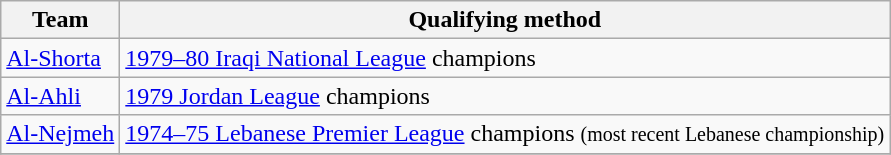<table class="wikitable">
<tr>
<th>Team</th>
<th>Qualifying method</th>
</tr>
<tr>
<td> <a href='#'>Al-Shorta</a></td>
<td><a href='#'>1979–80 Iraqi National League</a> champions</td>
</tr>
<tr>
<td> <a href='#'>Al-Ahli</a></td>
<td><a href='#'>1979 Jordan League</a> champions</td>
</tr>
<tr>
<td> <a href='#'>Al-Nejmeh</a></td>
<td><a href='#'>1974–75 Lebanese Premier League</a> champions <small>(most recent Lebanese championship)</small></td>
</tr>
<tr>
</tr>
</table>
